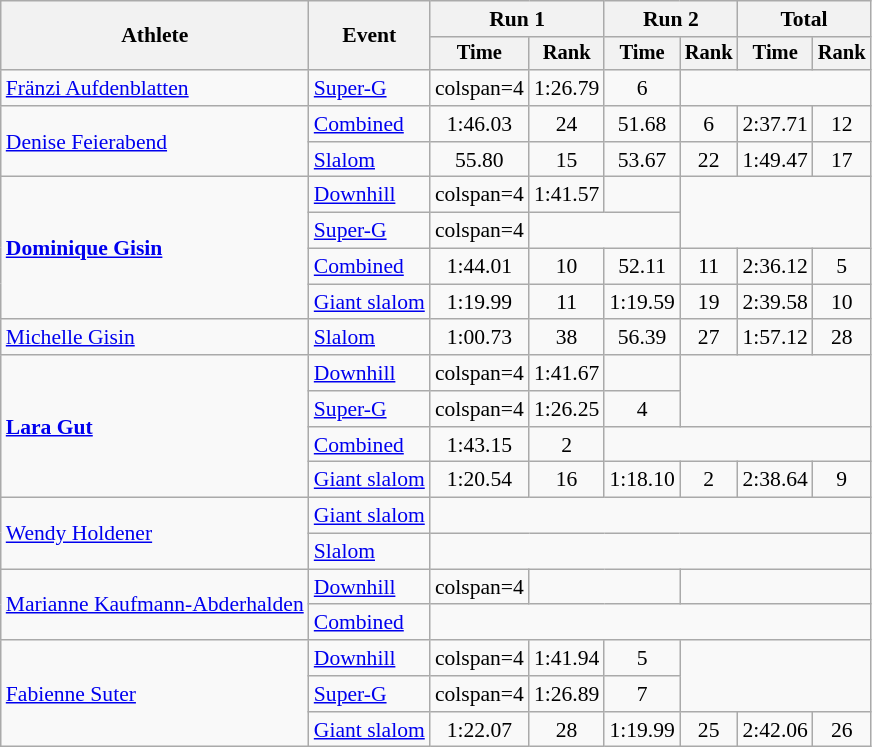<table class="wikitable" style="font-size:90%">
<tr>
<th rowspan=2>Athlete</th>
<th rowspan=2>Event</th>
<th colspan=2>Run 1</th>
<th colspan=2>Run 2</th>
<th colspan=2>Total</th>
</tr>
<tr style="font-size:95%">
<th>Time</th>
<th>Rank</th>
<th>Time</th>
<th>Rank</th>
<th>Time</th>
<th>Rank</th>
</tr>
<tr align=center>
<td align=left><a href='#'>Fränzi Aufdenblatten</a></td>
<td align=left><a href='#'>Super-G</a></td>
<td>colspan=4 </td>
<td>1:26.79</td>
<td>6</td>
</tr>
<tr align=center>
<td align=left rowspan=2><a href='#'>Denise Feierabend</a></td>
<td align=left><a href='#'>Combined</a></td>
<td>1:46.03</td>
<td>24</td>
<td>51.68</td>
<td>6</td>
<td>2:37.71</td>
<td>12</td>
</tr>
<tr align=center>
<td align=left><a href='#'>Slalom</a></td>
<td>55.80</td>
<td>15</td>
<td>53.67</td>
<td>22</td>
<td>1:49.47</td>
<td>17</td>
</tr>
<tr align=center>
<td align=left rowspan=4><strong><a href='#'>Dominique Gisin</a></strong></td>
<td align=left><a href='#'>Downhill</a></td>
<td>colspan=4 </td>
<td>1:41.57</td>
<td></td>
</tr>
<tr align=center>
<td align=left><a href='#'>Super-G</a></td>
<td>colspan=4 </td>
<td colspan=2></td>
</tr>
<tr align=center>
<td align=left><a href='#'>Combined</a></td>
<td>1:44.01</td>
<td>10</td>
<td>52.11</td>
<td>11</td>
<td>2:36.12</td>
<td>5</td>
</tr>
<tr align=center>
<td align=left><a href='#'>Giant slalom</a></td>
<td>1:19.99</td>
<td>11</td>
<td>1:19.59</td>
<td>19</td>
<td>2:39.58</td>
<td>10</td>
</tr>
<tr align=center>
<td align=left><a href='#'>Michelle Gisin</a></td>
<td align=left><a href='#'>Slalom</a></td>
<td>1:00.73</td>
<td>38</td>
<td>56.39</td>
<td>27</td>
<td>1:57.12</td>
<td>28</td>
</tr>
<tr align=center>
<td align=left rowspan=4><strong><a href='#'>Lara Gut</a></strong></td>
<td align=left><a href='#'>Downhill</a></td>
<td>colspan=4 </td>
<td>1:41.67</td>
<td></td>
</tr>
<tr align=center>
<td align=left><a href='#'>Super-G</a></td>
<td>colspan=4 </td>
<td>1:26.25</td>
<td>4</td>
</tr>
<tr align=center>
<td align=left><a href='#'>Combined</a></td>
<td>1:43.15</td>
<td>2</td>
<td colspan=4></td>
</tr>
<tr align=center>
<td align=left><a href='#'>Giant slalom</a></td>
<td>1:20.54</td>
<td>16</td>
<td>1:18.10</td>
<td>2</td>
<td>2:38.64</td>
<td>9</td>
</tr>
<tr align=center>
<td align=left rowspan=2><a href='#'>Wendy Holdener</a></td>
<td align=left><a href='#'>Giant slalom</a></td>
<td colspan=6></td>
</tr>
<tr align=center>
<td align=left><a href='#'>Slalom</a></td>
<td colspan=6></td>
</tr>
<tr align=center>
<td align=left rowspan=2><a href='#'>Marianne Kaufmann-Abderhalden</a></td>
<td align=left><a href='#'>Downhill</a></td>
<td>colspan=4 </td>
<td colspan=2></td>
</tr>
<tr align=center>
<td align=left><a href='#'>Combined</a></td>
<td colspan=6></td>
</tr>
<tr align=center>
<td align=left rowspan=3><a href='#'>Fabienne Suter</a></td>
<td align=left><a href='#'>Downhill</a></td>
<td>colspan=4 </td>
<td>1:41.94</td>
<td>5</td>
</tr>
<tr align=center>
<td align=left><a href='#'>Super-G</a></td>
<td>colspan=4 </td>
<td>1:26.89</td>
<td>7</td>
</tr>
<tr align=center>
<td align=left><a href='#'>Giant slalom</a></td>
<td>1:22.07</td>
<td>28</td>
<td>1:19.99</td>
<td>25</td>
<td>2:42.06</td>
<td>26</td>
</tr>
</table>
